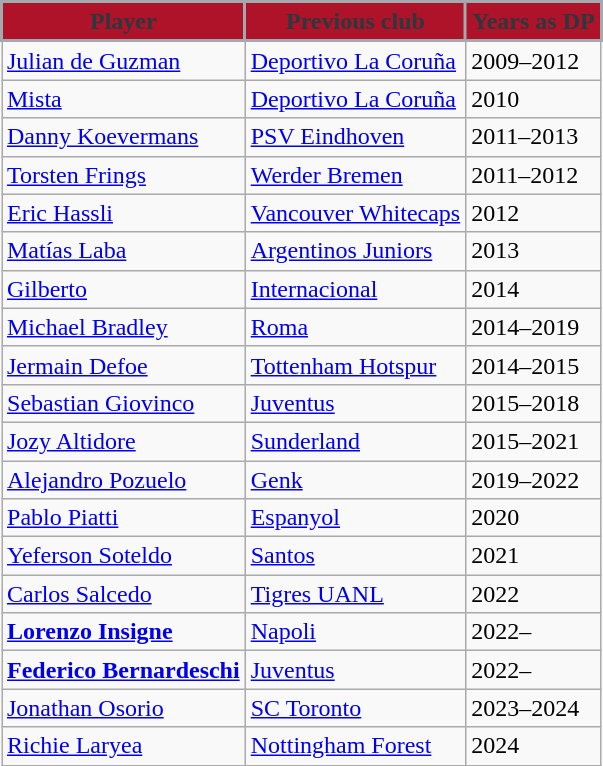<table class="wikitable" style="text-align:center">
<tr>
<th style="background:#AE132A; color:#2B383E; border:2px solid #A2AAAD;">Player</th>
<th style="background:#AE132A; color:#2B383E; border:2px solid #A2AAAD;">Previous club</th>
<th style="background:#AE132A; color:#2B383E; border:2px solid #A2AAAD;">Years as DP</th>
</tr>
<tr>
<td align=left> <a href='#'>Julian de Guzman</a></td>
<td align=left> <a href='#'>Deportivo La Coruña</a></td>
<td align=left>2009–2012</td>
</tr>
<tr>
<td align=left> <a href='#'>Mista</a></td>
<td align=left> <a href='#'>Deportivo La Coruña</a></td>
<td align=left>2010</td>
</tr>
<tr>
<td align=left> <a href='#'>Danny Koevermans</a></td>
<td align=left> <a href='#'>PSV Eindhoven</a></td>
<td align=left>2011–2013</td>
</tr>
<tr>
<td align=left> <a href='#'>Torsten Frings</a></td>
<td align=left> <a href='#'>Werder Bremen</a></td>
<td align=left>2011–2012</td>
</tr>
<tr>
<td align=left> <a href='#'>Eric Hassli</a></td>
<td align=left> <a href='#'>Vancouver Whitecaps</a></td>
<td align=left>2012</td>
</tr>
<tr>
<td align=left> <a href='#'>Matías Laba</a></td>
<td align=left> <a href='#'>Argentinos Juniors</a></td>
<td align=left>2013</td>
</tr>
<tr>
<td align=left> <a href='#'>Gilberto</a></td>
<td align=left> <a href='#'>Internacional</a></td>
<td align=left>2014</td>
</tr>
<tr>
<td align=left> <a href='#'>Michael Bradley</a></td>
<td align=left> <a href='#'>Roma</a></td>
<td align=left>2014–2019</td>
</tr>
<tr>
<td align=left> <a href='#'>Jermain Defoe</a></td>
<td align=left> <a href='#'>Tottenham Hotspur</a></td>
<td align=left>2014–2015</td>
</tr>
<tr>
<td align=left> <a href='#'>Sebastian Giovinco</a></td>
<td align=left> <a href='#'>Juventus</a></td>
<td align=left>2015–2018</td>
</tr>
<tr>
<td align=left> <a href='#'>Jozy Altidore</a></td>
<td align=left> <a href='#'>Sunderland</a></td>
<td align=left>2015–2021</td>
</tr>
<tr>
<td align=left> <a href='#'>Alejandro Pozuelo</a></td>
<td align=left> <a href='#'>Genk</a></td>
<td align=left>2019–2022</td>
</tr>
<tr>
<td align=left> <a href='#'>Pablo Piatti</a></td>
<td align=left> <a href='#'>Espanyol</a></td>
<td align=left>2020</td>
</tr>
<tr>
<td align=left> <a href='#'>Yeferson Soteldo</a></td>
<td align=left> <a href='#'>Santos</a></td>
<td align=left>2021</td>
</tr>
<tr>
<td align=left> <a href='#'>Carlos Salcedo</a></td>
<td align=left> <a href='#'>Tigres UANL</a></td>
<td align=left>2022</td>
</tr>
<tr>
<td align=left> <strong><a href='#'>Lorenzo Insigne</a></strong></td>
<td align=left> <a href='#'>Napoli</a></td>
<td align=left>2022–</td>
</tr>
<tr>
<td align=left> <strong><a href='#'>Federico Bernardeschi</a></strong></td>
<td align=left> <a href='#'>Juventus</a></td>
<td align=left>2022–</td>
</tr>
<tr>
<td align=left> <a href='#'>Jonathan Osorio</a></td>
<td align=left> <a href='#'>SC Toronto</a></td>
<td align=left>2023–2024</td>
</tr>
<tr>
<td align=left> <a href='#'>Richie Laryea</a></td>
<td align=left> <a href='#'>Nottingham Forest</a></td>
<td align=left>2024</td>
</tr>
<tr>
</tr>
</table>
